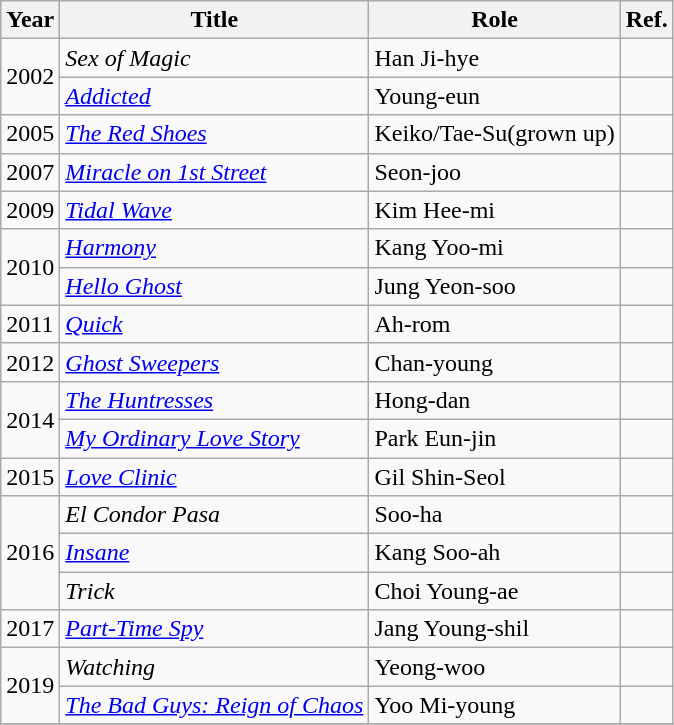<table class="wikitable sortable">
<tr>
<th>Year</th>
<th>Title</th>
<th>Role</th>
<th>Ref.</th>
</tr>
<tr>
<td rowspan=2>2002</td>
<td><em>Sex of Magic</em></td>
<td>Han Ji-hye</td>
<td></td>
</tr>
<tr>
<td><em><a href='#'>Addicted</a></em></td>
<td>Young-eun</td>
<td></td>
</tr>
<tr>
<td>2005</td>
<td><em><a href='#'>The Red Shoes</a></em></td>
<td>Keiko/Tae-Su(grown up)</td>
<td></td>
</tr>
<tr>
<td>2007</td>
<td><em><a href='#'>Miracle on 1st Street</a></em></td>
<td>Seon-joo</td>
<td></td>
</tr>
<tr>
<td>2009</td>
<td><em><a href='#'>Tidal Wave</a></em></td>
<td>Kim Hee-mi</td>
<td></td>
</tr>
<tr>
<td rowspan=2>2010</td>
<td><em><a href='#'>Harmony</a></em></td>
<td>Kang Yoo-mi</td>
<td></td>
</tr>
<tr>
<td><em><a href='#'>Hello Ghost</a></em></td>
<td>Jung Yeon-soo</td>
<td></td>
</tr>
<tr>
<td>2011</td>
<td><em><a href='#'>Quick</a></em></td>
<td>Ah-rom</td>
<td></td>
</tr>
<tr>
<td>2012</td>
<td><em><a href='#'>Ghost Sweepers</a></em></td>
<td>Chan-young</td>
<td></td>
</tr>
<tr>
<td rowspan=2>2014</td>
<td><em><a href='#'>The Huntresses</a></em></td>
<td>Hong-dan</td>
<td></td>
</tr>
<tr>
<td><em><a href='#'>My Ordinary Love Story</a></em></td>
<td>Park Eun-jin</td>
<td></td>
</tr>
<tr>
<td>2015</td>
<td><em><a href='#'>Love Clinic</a></em></td>
<td>Gil Shin-Seol</td>
<td></td>
</tr>
<tr>
<td rowspan=3>2016</td>
<td><em>El Condor Pasa</em></td>
<td>Soo-ha</td>
<td></td>
</tr>
<tr>
<td><em><a href='#'>Insane</a></em></td>
<td>Kang Soo-ah</td>
<td></td>
</tr>
<tr>
<td><em>Trick</em></td>
<td>Choi Young-ae</td>
<td></td>
</tr>
<tr>
<td>2017</td>
<td><em><a href='#'>Part-Time Spy</a></em></td>
<td>Jang Young-shil</td>
<td></td>
</tr>
<tr>
<td rowspan=2>2019</td>
<td><em>Watching</em></td>
<td>Yeong-woo</td>
<td></td>
</tr>
<tr>
<td><em><a href='#'>The Bad Guys: Reign of Chaos</a></em></td>
<td>Yoo Mi-young</td>
<td></td>
</tr>
<tr>
</tr>
</table>
